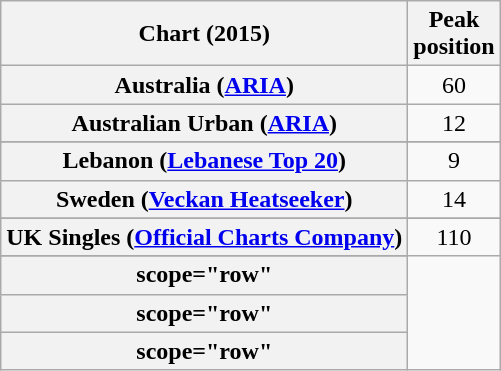<table class="wikitable plainrowheaders sortable" style="text-align:center;">
<tr>
<th scope="col">Chart (2015)</th>
<th scope="col">Peak<br>position</th>
</tr>
<tr>
<th scope="row">Australia (<a href='#'>ARIA</a>)</th>
<td>60</td>
</tr>
<tr>
<th scope="row">Australian Urban (<a href='#'>ARIA</a>)</th>
<td>12</td>
</tr>
<tr>
</tr>
<tr>
</tr>
<tr>
</tr>
<tr>
</tr>
<tr>
</tr>
<tr>
</tr>
<tr>
<th scope="row">Lebanon (<a href='#'>Lebanese Top 20</a>)</th>
<td>9</td>
</tr>
<tr>
<th scope="row">Sweden (<a href='#'>Veckan Heatseeker</a>)</th>
<td align=center>14</td>
</tr>
<tr>
</tr>
<tr>
<th scope="row">UK Singles (<a href='#'>Official Charts Company</a>)</th>
<td align="center">110</td>
</tr>
<tr>
</tr>
<tr>
<th>scope="row"</th>
</tr>
<tr>
<th>scope="row"</th>
</tr>
<tr>
<th>scope="row"</th>
</tr>
</table>
